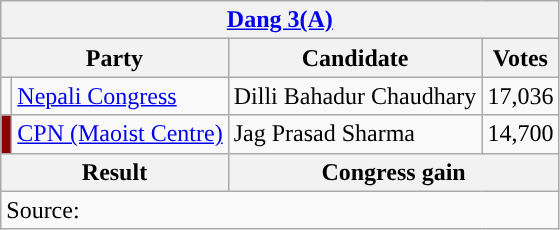<table class="wikitable">
<tr>
<th colspan="4"><a href='#'>Dang 3(A)</a></th>
</tr>
<tr>
<th colspan="2">Party</th>
<th>Candidate</th>
<th>Votes</th>
</tr>
<tr>
<td style="background-color:"></td>
<td><a href='#'>Nepali Congress</a></td>
<td>Dilli Bahadur Chaudhary</td>
<td>17,036</td>
</tr>
<tr>
<td style="background-color:darkred"></td>
<td><a href='#'>CPN (Maoist Centre)</a></td>
<td>Jag Prasad Sharma</td>
<td>14,700</td>
</tr>
<tr>
<th colspan="2">Result</th>
<th colspan="2">Congress gain</th>
</tr>
<tr>
<td colspan="4">Source: </td>
</tr>
</table>
